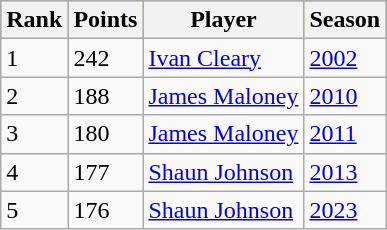<table class="wikitable">
<tr style="background:#bdb76b;">
<th>Rank</th>
<th>Points</th>
<th>Player</th>
<th>Season</th>
</tr>
<tr>
<td>1</td>
<td>242</td>
<td><a href='#'>Ivan Cleary</a></td>
<td><a href='#'>2002</a></td>
</tr>
<tr>
<td>2</td>
<td>188</td>
<td><a href='#'>James Maloney</a></td>
<td><a href='#'>2010</a></td>
</tr>
<tr>
<td>3</td>
<td>180</td>
<td><a href='#'>James Maloney</a></td>
<td><a href='#'>2011</a></td>
</tr>
<tr>
<td>4</td>
<td>177</td>
<td><a href='#'>Shaun Johnson</a></td>
<td><a href='#'>2013</a></td>
</tr>
<tr>
<td>5</td>
<td>176</td>
<td><a href='#'>Shaun Johnson</a></td>
<td><a href='#'>2023</a></td>
</tr>
</table>
